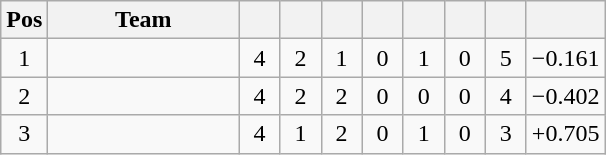<table class="wikitable" style="text-align:center">
<tr>
<th>Pos</th>
<th width="120">Team</th>
<th width="20"></th>
<th width="20"></th>
<th width="20"></th>
<th width="20"></th>
<th width="20"></th>
<th width="20"></th>
<th width="20"></th>
<th><a href='#'></a></th>
</tr>
<tr>
<td>1</td>
<td align="left"></td>
<td>4</td>
<td>2</td>
<td>1</td>
<td>0</td>
<td>1</td>
<td>0</td>
<td>5</td>
<td>−0.161</td>
</tr>
<tr>
<td>2</td>
<td align="left"></td>
<td>4</td>
<td>2</td>
<td>2</td>
<td>0</td>
<td>0</td>
<td>0</td>
<td>4</td>
<td>−0.402</td>
</tr>
<tr>
<td>3</td>
<td align="left"></td>
<td>4</td>
<td>1</td>
<td>2</td>
<td>0</td>
<td>1</td>
<td>0</td>
<td>3</td>
<td>+0.705</td>
</tr>
</table>
